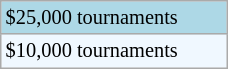<table class="wikitable" style="font-size:85%;" width=12%>
<tr bgcolor="lightblue">
<td>$25,000 tournaments</td>
</tr>
<tr bgcolor="#f0f8ff">
<td>$10,000 tournaments</td>
</tr>
</table>
